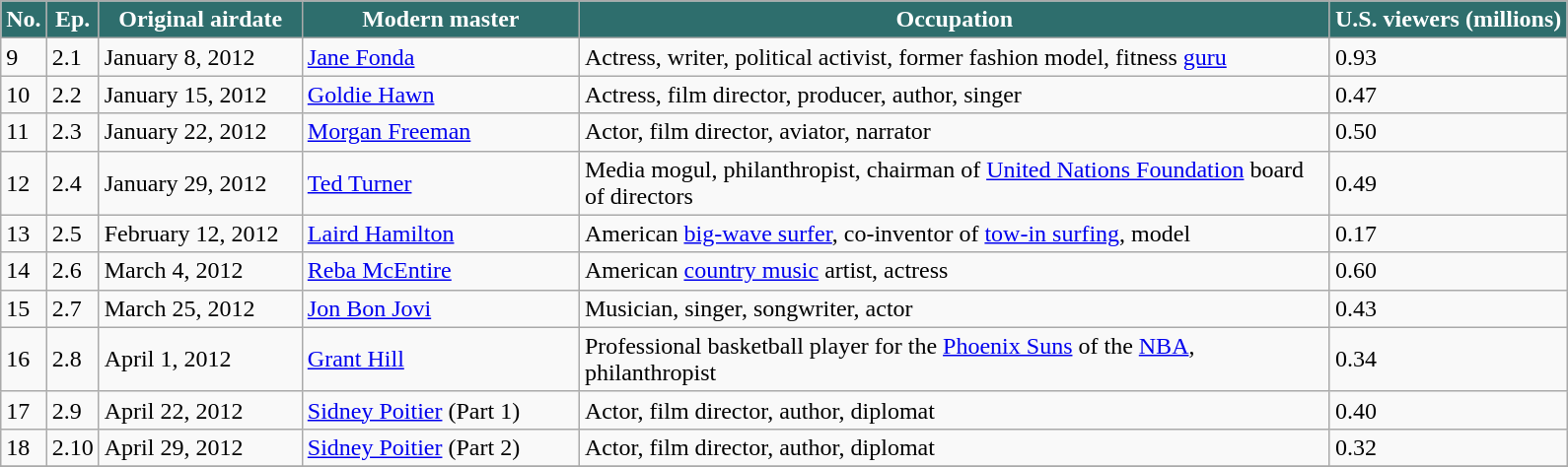<table class="wikitable">
<tr style="color:white">
<th style="background:#2e6e6d; width:20px;">No.</th>
<th style="background:#2e6e6d; width:20px;">Ep.</th>
<th style="background:#2e6e6d; width:130px;">Original airdate</th>
<th style="background:#2e6e6d; width:180px;">Modern master</th>
<th style="background:#2e6e6d; width:500px;">Occupation</th>
<th style="background:#2e6e6d">U.S. viewers (millions)</th>
</tr>
<tr>
<td>9</td>
<td>2.1</td>
<td>January 8, 2012</td>
<td><a href='#'>Jane Fonda</a></td>
<td>Actress, writer, political activist, former fashion model, fitness <a href='#'>guru</a></td>
<td>0.93</td>
</tr>
<tr>
<td>10</td>
<td>2.2</td>
<td>January 15, 2012</td>
<td><a href='#'>Goldie Hawn</a></td>
<td>Actress, film director, producer, author, singer</td>
<td>0.47</td>
</tr>
<tr>
<td>11</td>
<td>2.3</td>
<td>January 22, 2012</td>
<td><a href='#'>Morgan Freeman</a></td>
<td>Actor, film director, aviator, narrator</td>
<td>0.50</td>
</tr>
<tr>
<td>12</td>
<td>2.4</td>
<td>January 29, 2012</td>
<td><a href='#'>Ted Turner</a></td>
<td>Media mogul, philanthropist, chairman of <a href='#'>United Nations Foundation</a> board of directors</td>
<td>0.49</td>
</tr>
<tr>
<td>13</td>
<td>2.5</td>
<td>February 12, 2012</td>
<td><a href='#'>Laird Hamilton</a></td>
<td>American <a href='#'>big-wave surfer</a>, co-inventor of <a href='#'>tow-in surfing</a>, model</td>
<td>0.17</td>
</tr>
<tr>
<td>14</td>
<td>2.6</td>
<td>March 4, 2012</td>
<td><a href='#'>Reba McEntire</a></td>
<td>American <a href='#'>country music</a> artist, actress</td>
<td>0.60</td>
</tr>
<tr>
<td>15</td>
<td>2.7</td>
<td>March 25, 2012</td>
<td><a href='#'>Jon Bon Jovi</a></td>
<td>Musician, singer, songwriter, actor</td>
<td>0.43</td>
</tr>
<tr>
<td>16</td>
<td>2.8</td>
<td>April 1, 2012</td>
<td><a href='#'>Grant Hill</a></td>
<td>Professional basketball player for the <a href='#'>Phoenix Suns</a> of the <a href='#'>NBA</a>, philanthropist</td>
<td>0.34</td>
</tr>
<tr>
<td>17</td>
<td>2.9</td>
<td>April 22, 2012</td>
<td><a href='#'>Sidney Poitier</a> (Part 1)</td>
<td>Actor, film director, author, diplomat</td>
<td>0.40</td>
</tr>
<tr>
<td>18</td>
<td>2.10</td>
<td>April 29, 2012</td>
<td><a href='#'>Sidney Poitier</a> (Part 2)</td>
<td>Actor, film director, author, diplomat</td>
<td>0.32</td>
</tr>
<tr>
</tr>
</table>
